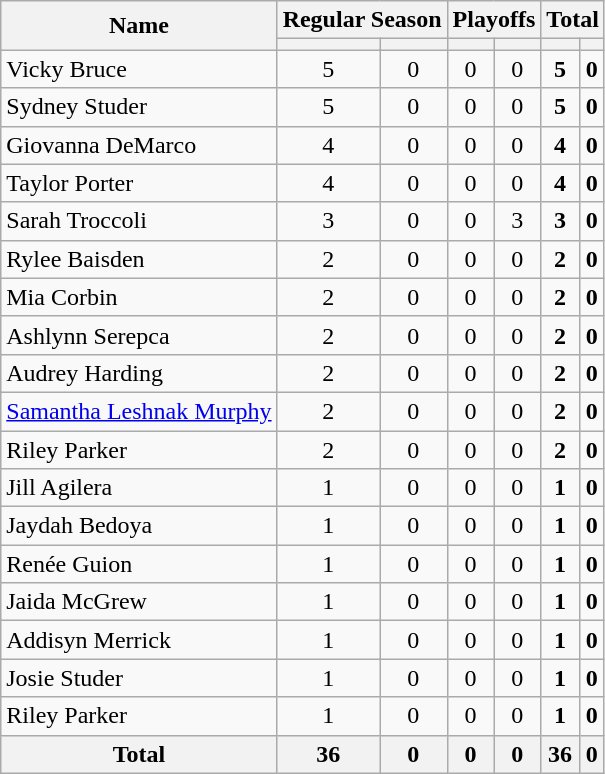<table class="wikitable sortable" style="text-align: center;">
<tr>
<th rowspan="2">Name</th>
<th colspan="2">Regular Season</th>
<th colspan="2">Playoffs</th>
<th colspan="2"><strong>Total</strong></th>
</tr>
<tr>
<th></th>
<th></th>
<th></th>
<th></th>
<th></th>
<th></th>
</tr>
<tr>
<td align="left"> Vicky Bruce</td>
<td>5</td>
<td>0</td>
<td>0</td>
<td>0</td>
<td><strong>5</strong></td>
<td><strong>0</strong></td>
</tr>
<tr>
<td align="left"> Sydney Studer</td>
<td>5</td>
<td>0</td>
<td>0</td>
<td>0</td>
<td><strong>5</strong></td>
<td><strong>0</strong></td>
</tr>
<tr>
<td align="left"> Giovanna DeMarco</td>
<td>4</td>
<td>0</td>
<td>0</td>
<td>0</td>
<td><strong>4</strong></td>
<td><strong>0</strong></td>
</tr>
<tr>
<td align="left"> Taylor Porter</td>
<td>4</td>
<td>0</td>
<td>0</td>
<td>0</td>
<td><strong>4</strong></td>
<td><strong>0</strong></td>
</tr>
<tr>
<td align="left"> Sarah Troccoli</td>
<td>3</td>
<td>0</td>
<td>0</td>
<td>3</td>
<td><strong>3</strong></td>
<td><strong>0</strong></td>
</tr>
<tr>
<td align="left"> Rylee Baisden</td>
<td>2</td>
<td>0</td>
<td>0</td>
<td>0</td>
<td><strong>2</strong></td>
<td><strong>0</strong></td>
</tr>
<tr>
<td align="left"> Mia Corbin</td>
<td>2</td>
<td>0</td>
<td>0</td>
<td>0</td>
<td><strong>2</strong></td>
<td><strong>0</strong></td>
</tr>
<tr>
<td align="left"> Ashlynn Serepca</td>
<td>2</td>
<td>0</td>
<td>0</td>
<td>0</td>
<td><strong>2</strong></td>
<td><strong>0</strong></td>
</tr>
<tr>
<td align="left"> Audrey Harding</td>
<td>2</td>
<td>0</td>
<td>0</td>
<td>0</td>
<td><strong>2</strong></td>
<td><strong>0</strong></td>
</tr>
<tr>
<td align="left"><a href='#'>Samantha Leshnak Murphy</a></td>
<td>2</td>
<td>0</td>
<td>0</td>
<td>0</td>
<td><strong>2</strong></td>
<td><strong>0</strong></td>
</tr>
<tr>
<td align="left"> Riley Parker</td>
<td>2</td>
<td>0</td>
<td>0</td>
<td>0</td>
<td><strong>2</strong></td>
<td><strong>0</strong></td>
</tr>
<tr>
<td align="left"> Jill Agilera</td>
<td>1</td>
<td>0</td>
<td>0</td>
<td>0</td>
<td><strong>1</strong></td>
<td><strong>0</strong></td>
</tr>
<tr>
<td align="left"> Jaydah Bedoya</td>
<td>1</td>
<td>0</td>
<td>0</td>
<td>0</td>
<td><strong>1</strong></td>
<td><strong>0</strong></td>
</tr>
<tr>
<td align="left"> Renée Guion</td>
<td>1</td>
<td>0</td>
<td>0</td>
<td>0</td>
<td><strong>1</strong></td>
<td><strong>0</strong></td>
</tr>
<tr>
<td align="left"> Jaida McGrew</td>
<td>1</td>
<td>0</td>
<td>0</td>
<td>0</td>
<td><strong>1</strong></td>
<td><strong>0</strong></td>
</tr>
<tr>
<td align="left"> Addisyn Merrick</td>
<td>1</td>
<td>0</td>
<td>0</td>
<td>0</td>
<td><strong>1</strong></td>
<td><strong>0</strong></td>
</tr>
<tr>
<td align="left"> Josie Studer</td>
<td>1</td>
<td>0</td>
<td>0</td>
<td>0</td>
<td><strong>1</strong></td>
<td><strong>0</strong></td>
</tr>
<tr>
<td align="left"> Riley Parker</td>
<td>1</td>
<td>0</td>
<td>0</td>
<td>0</td>
<td><strong>1</strong></td>
<td><strong>0</strong></td>
</tr>
<tr>
<th>Total</th>
<th>36</th>
<th>0</th>
<th>0</th>
<th>0</th>
<th>36</th>
<th>0</th>
</tr>
</table>
